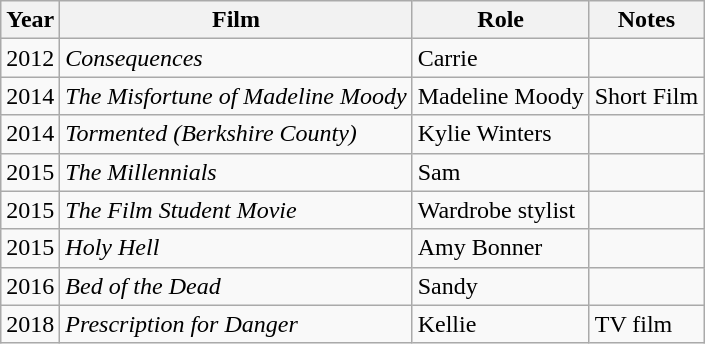<table class="wikitable">
<tr>
<th>Year</th>
<th>Film</th>
<th>Role</th>
<th>Notes</th>
</tr>
<tr>
<td>2012</td>
<td><em>Consequences</em></td>
<td>Carrie</td>
<td></td>
</tr>
<tr>
<td>2014</td>
<td><em>The Misfortune of Madeline Moody</em></td>
<td>Madeline Moody</td>
<td>Short Film</td>
</tr>
<tr>
<td>2014</td>
<td><em>Tormented (Berkshire County)</em></td>
<td>Kylie Winters</td>
<td></td>
</tr>
<tr>
<td>2015</td>
<td><em>The Millennials</em></td>
<td>Sam</td>
<td></td>
</tr>
<tr>
<td>2015</td>
<td><em>The Film Student Movie</em></td>
<td>Wardrobe stylist</td>
<td></td>
</tr>
<tr>
<td>2015</td>
<td><em>Holy Hell</em></td>
<td>Amy Bonner</td>
<td></td>
</tr>
<tr>
<td>2016</td>
<td><em>Bed of the Dead</em></td>
<td>Sandy</td>
<td></td>
</tr>
<tr>
<td>2018</td>
<td><em>Prescription for Danger</em></td>
<td>Kellie</td>
<td>TV film</td>
</tr>
</table>
